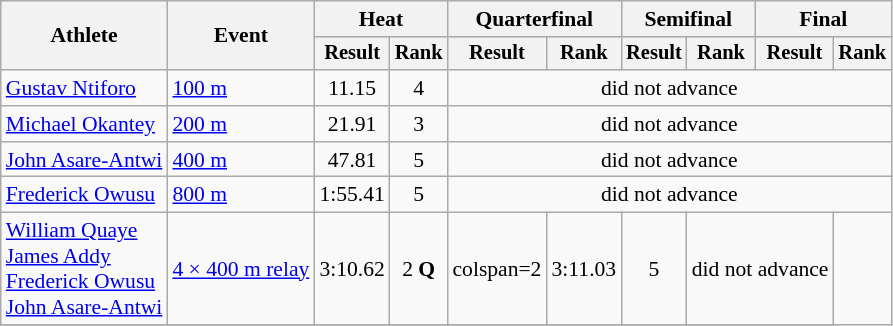<table class="wikitable" style="font-size:90%">
<tr>
<th rowspan="2">Athlete</th>
<th rowspan="2">Event</th>
<th colspan="2">Heat</th>
<th colspan="2">Quarterfinal</th>
<th colspan="2">Semifinal</th>
<th colspan="2">Final</th>
</tr>
<tr style="font-size:95%">
<th>Result</th>
<th>Rank</th>
<th>Result</th>
<th>Rank</th>
<th>Result</th>
<th>Rank</th>
<th>Result</th>
<th>Rank</th>
</tr>
<tr align=center>
<td align=left><a href='#'>Gustav Ntiforo</a></td>
<td align=left><a href='#'>100 m</a></td>
<td>11.15</td>
<td>4</td>
<td colspan=6>did not advance</td>
</tr>
<tr align=center>
<td align=left><a href='#'>Michael Okantey</a></td>
<td align=left><a href='#'>200 m</a></td>
<td>21.91</td>
<td>3</td>
<td colspan=6>did not advance</td>
</tr>
<tr align=center>
<td align=left><a href='#'>John Asare-Antwi</a></td>
<td align=left><a href='#'>400 m</a></td>
<td>47.81</td>
<td>5</td>
<td colspan=6>did not advance</td>
</tr>
<tr align=center>
<td align=left><a href='#'>Frederick Owusu</a></td>
<td align=left><a href='#'>800 m</a></td>
<td>1:55.41</td>
<td>5</td>
<td colspan=6>did not advance</td>
</tr>
<tr align=center>
<td align=left><a href='#'>William Quaye</a><br><a href='#'>James Addy</a><br><a href='#'>Frederick Owusu</a><br><a href='#'>John Asare-Antwi</a></td>
<td align=left><a href='#'>4 × 400 m relay</a></td>
<td>3:10.62</td>
<td>2 <strong>Q</strong></td>
<td>colspan=2 </td>
<td>3:11.03</td>
<td>5</td>
<td colspan=2>did not advance</td>
</tr>
<tr align=center>
</tr>
</table>
